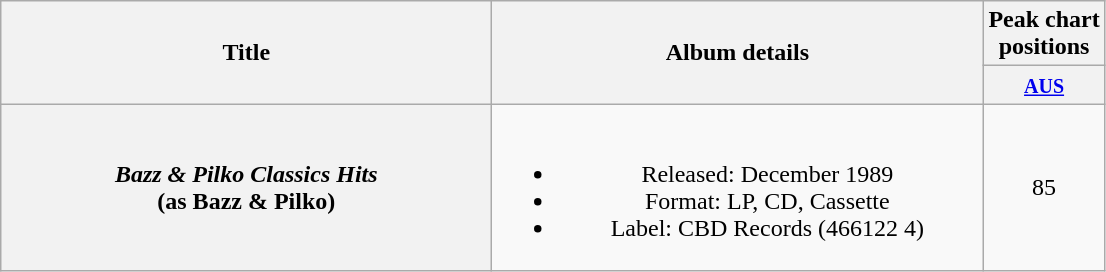<table class="wikitable plainrowheaders" style="text-align:center;" border="1">
<tr>
<th scope="col" rowspan="2" style="width:20em;">Title</th>
<th scope="col" rowspan="2" style="width:20em;">Album details</th>
<th scope="col" colspan="1">Peak chart<br>positions</th>
</tr>
<tr>
<th scope="col" style="text-align:center;"><small><a href='#'>AUS</a></small><br></th>
</tr>
<tr>
<th scope="row"><em>Bazz & Pilko Classics Hits</em> <br> (as Bazz & Pilko)</th>
<td><br><ul><li>Released: December 1989</li><li>Format: LP, CD, Cassette</li><li>Label: CBD  Records (466122 4)</li></ul></td>
<td align="center">85</td>
</tr>
</table>
